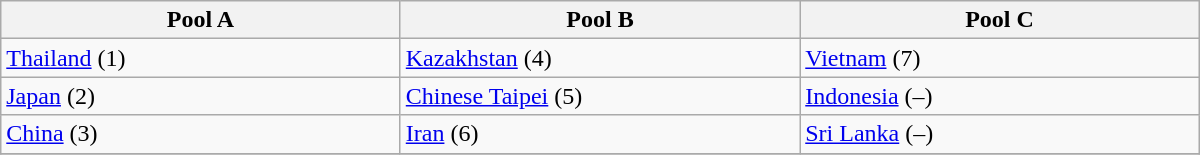<table class="wikitable" width=800>
<tr>
<th width=25%>Pool A</th>
<th width=25%>Pool B</th>
<th width=25%>Pool C</th>
</tr>
<tr>
<td> <a href='#'>Thailand</a> (1)</td>
<td> <a href='#'>Kazakhstan</a> (4)</td>
<td> <a href='#'>Vietnam</a> (7)</td>
</tr>
<tr>
<td> <a href='#'>Japan</a> (2)</td>
<td> <a href='#'>Chinese Taipei</a> (5)</td>
<td> <a href='#'>Indonesia</a> (–)</td>
</tr>
<tr>
<td> <a href='#'>China</a> (3)</td>
<td> <a href='#'>Iran</a> (6)</td>
<td> <a href='#'>Sri Lanka</a> (–)</td>
</tr>
<tr>
</tr>
</table>
